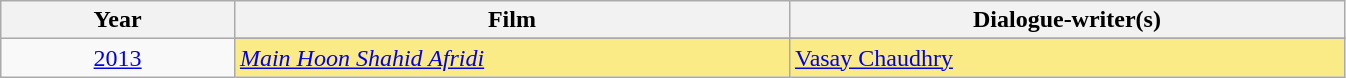<table class="wikitable">
<tr>
<th width="8%">Year</th>
<th width="19%">Film</th>
<th width="19%">Dialogue-writer(s)</th>
</tr>
<tr>
<td rowspan=2 style="text-align:center"><a href='#'>2013</a><br></td>
</tr>
<tr style="background:#FAEB86">
<td><em><a href='#'>Main Hoon Shahid Afridi</a></em></td>
<td><a href='#'>Vasay Chaudhry</a></td>
</tr>
</table>
